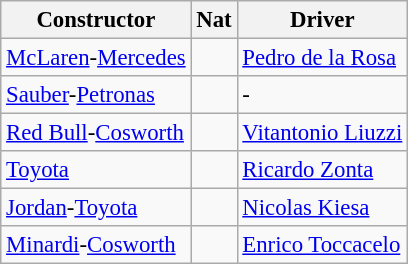<table class="wikitable" style="font-size: 95%">
<tr>
<th>Constructor</th>
<th>Nat</th>
<th>Driver</th>
</tr>
<tr>
<td><a href='#'>McLaren</a>-<a href='#'>Mercedes</a></td>
<td></td>
<td><a href='#'>Pedro de la Rosa</a></td>
</tr>
<tr>
<td><a href='#'>Sauber</a>-<a href='#'>Petronas</a></td>
<td></td>
<td>-</td>
</tr>
<tr>
<td><a href='#'>Red Bull</a>-<a href='#'>Cosworth</a></td>
<td></td>
<td><a href='#'>Vitantonio Liuzzi</a></td>
</tr>
<tr>
<td><a href='#'>Toyota</a></td>
<td></td>
<td><a href='#'>Ricardo Zonta</a></td>
</tr>
<tr>
<td><a href='#'>Jordan</a>-<a href='#'>Toyota</a></td>
<td></td>
<td><a href='#'>Nicolas Kiesa</a></td>
</tr>
<tr>
<td><a href='#'>Minardi</a>-<a href='#'>Cosworth</a></td>
<td></td>
<td><a href='#'>Enrico Toccacelo</a></td>
</tr>
</table>
